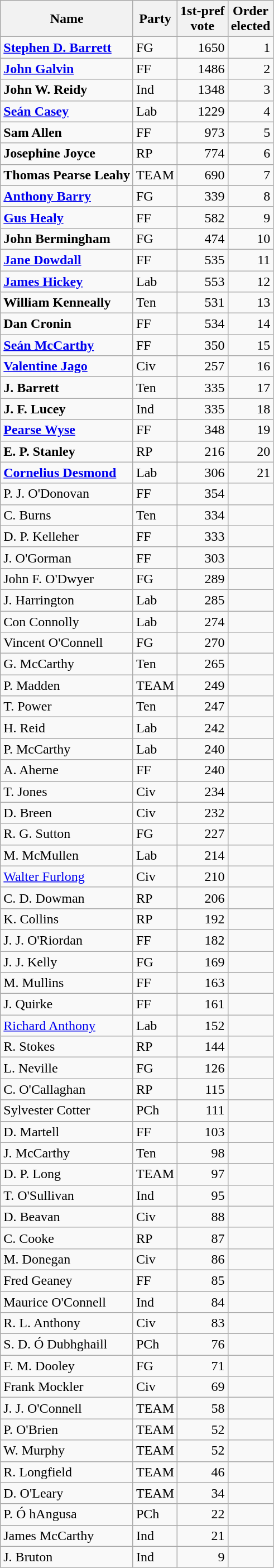<table class="wikitable sortable">
<tr>
<th>Name</th>
<th>Party</th>
<th data-sort-type="number">1st-pref<br>vote</th>
<th data-sort-type="number">Order<br>elected</th>
</tr>
<tr>
<td data-sort-value="barrett,Stephen D."><strong><a href='#'>Stephen D. Barrett</a></strong></td>
<td>FG</td>
<td style="text-align:right;">1650</td>
<td style="text-align:right;">1</td>
</tr>
<tr>
<td data-sort-value="galvin"><strong><a href='#'>John Galvin</a></strong></td>
<td>FF</td>
<td style="text-align:right;">1486</td>
<td style="text-align:right;">2</td>
</tr>
<tr>
<td data-sort-value="reidy"><strong>John W. Reidy</strong></td>
<td>Ind</td>
<td style="text-align:right;">1348</td>
<td style="text-align:right;">3</td>
</tr>
<tr>
<td data-sort-value="casey"><strong><a href='#'>Seán Casey</a></strong></td>
<td>Lab</td>
<td style="text-align:right;">1229</td>
<td style="text-align:right;">4</td>
</tr>
<tr>
<td data-sort-value="allen"><strong>Sam Allen</strong></td>
<td>FF</td>
<td style="text-align:right;">973</td>
<td style="text-align:right;">5</td>
</tr>
<tr>
<td data-sort-value="joyce"><strong>Josephine Joyce</strong></td>
<td>RP</td>
<td style="text-align:right;">774</td>
<td style="text-align:right;">6</td>
</tr>
<tr>
<td data-sort-value="leahy"><strong>Thomas Pearse Leahy</strong></td>
<td>TEAM</td>
<td style="text-align:right;">690</td>
<td style="text-align:right;">7</td>
</tr>
<tr>
<td data-sort-value="barry"><strong><a href='#'>Anthony Barry</a></strong></td>
<td>FG</td>
<td style="text-align:right;">339</td>
<td style="text-align:right;">8</td>
</tr>
<tr>
<td data-sort-value="healy"><strong><a href='#'>Gus Healy</a></strong></td>
<td>FF</td>
<td style="text-align:right;">582</td>
<td style="text-align:right;">9</td>
</tr>
<tr>
<td data-sort-value="bermingham"><strong>John Bermingham</strong></td>
<td>FG</td>
<td style="text-align:right;">474</td>
<td style="text-align:right;">10</td>
</tr>
<tr>
<td data-sort-value="dowdall"><strong><a href='#'>Jane Dowdall</a></strong></td>
<td>FF</td>
<td style="text-align:right;">535</td>
<td style="text-align:right;">11</td>
</tr>
<tr>
<td data-sort-value="hickey"><strong><a href='#'>James Hickey</a></strong></td>
<td>Lab</td>
<td style="text-align:right;">553</td>
<td style="text-align:right;">12</td>
</tr>
<tr>
<td data-sort-value="kenneally"><strong>William Kenneally</strong></td>
<td>Ten</td>
<td style="text-align:right;">531</td>
<td style="text-align:right;">13</td>
</tr>
<tr>
<td data-sort-value="cronin"><strong>Dan Cronin</strong></td>
<td>FF</td>
<td style="text-align:right;">534</td>
<td style="text-align:right;">14</td>
</tr>
<tr>
<td data-sort-value="maccarthy,Sean"><strong><a href='#'>Seán McCarthy</a></strong></td>
<td>FF</td>
<td style="text-align:right;">350</td>
<td style="text-align:right;">15</td>
</tr>
<tr>
<td data-sort-value="jago"><strong><a href='#'>Valentine Jago</a></strong></td>
<td>Civ</td>
<td style="text-align:right;">257</td>
<td style="text-align:right;">16</td>
</tr>
<tr>
<td data-sort-value="barrett,J "><strong>J. Barrett</strong></td>
<td>Ten</td>
<td style="text-align:right;">335</td>
<td style="text-align:right;">17</td>
</tr>
<tr>
<td data-sort-value="lucey"><strong>J. F. Lucey</strong></td>
<td>Ind</td>
<td style="text-align:right;">335</td>
<td style="text-align:right;">18</td>
</tr>
<tr>
<td data-sort-value="wyse"><strong><a href='#'>Pearse Wyse</a></strong></td>
<td>FF</td>
<td style="text-align:right;">348</td>
<td style="text-align:right;">19</td>
</tr>
<tr>
<td data-sort-value="stanley"><strong>E. P. Stanley</strong></td>
<td>RP</td>
<td style="text-align:right;">216</td>
<td style="text-align:right;">20</td>
</tr>
<tr>
<td data-sort-value="desmond"><strong><a href='#'>Cornelius Desmond</a></strong></td>
<td>Lab</td>
<td style="text-align:right;">306</td>
<td style="text-align:right;">21</td>
</tr>
<tr>
<td data-sort-value="odonovan">P. J. O'Donovan</td>
<td>FF</td>
<td style="text-align:right;">354</td>
<td data-sort-value="22"></td>
</tr>
<tr>
<td data-sort-value="burns">C. Burns</td>
<td>Ten</td>
<td style="text-align:right;">334</td>
<td data-sort-value="22"></td>
</tr>
<tr>
<td data-sort-value="kelleher">D. P. Kelleher</td>
<td>FF</td>
<td style="text-align:right;">333</td>
<td data-sort-value="22"></td>
</tr>
<tr>
<td data-sort-value="ogorman">J. O'Gorman</td>
<td>FF</td>
<td style="text-align:right;">303</td>
<td data-sort-value="22"></td>
</tr>
<tr>
<td data-sort-value="odwyer">John F. O'Dwyer</td>
<td>FG</td>
<td style="text-align:right;">289</td>
<td data-sort-value="22"></td>
</tr>
<tr>
<td data-sort-value="harrington">J. Harrington</td>
<td>Lab</td>
<td style="text-align:right;">285</td>
<td data-sort-value="22"></td>
</tr>
<tr>
<td data-sort-value="connolly">Con Connolly</td>
<td>Lab</td>
<td style="text-align:right;">274</td>
<td data-sort-value="22"></td>
</tr>
<tr>
<td data-sort-value="oconnell,Vincent">Vincent O'Connell</td>
<td>FG</td>
<td style="text-align:right;">270</td>
<td data-sort-value="22"></td>
</tr>
<tr>
<td data-sort-value="maccarthy,G.">G. McCarthy</td>
<td>Ten</td>
<td style="text-align:right;">265</td>
<td data-sort-value="22"></td>
</tr>
<tr>
<td data-sort-value="madden">P. Madden</td>
<td>TEAM</td>
<td style="text-align:right;">249</td>
<td data-sort-value="22"></td>
</tr>
<tr>
<td data-sort-value="power">T. Power</td>
<td>Ten</td>
<td style="text-align:right;">247</td>
<td data-sort-value="22"></td>
</tr>
<tr>
<td data-sort-value="reid">H. Reid</td>
<td>Lab</td>
<td style="text-align:right;">242</td>
<td data-sort-value="22"></td>
</tr>
<tr>
<td data-sort-value="maccarthy,P.">P. McCarthy</td>
<td>Lab</td>
<td style="text-align:right;">240</td>
<td data-sort-value="22"></td>
</tr>
<tr>
<td data-sort-value="aherne">A. Aherne</td>
<td>FF</td>
<td style="text-align:right;">240</td>
<td data-sort-value="22"></td>
</tr>
<tr>
<td data-sort-value="jones">T. Jones</td>
<td>Civ</td>
<td style="text-align:right;">234</td>
<td data-sort-value="22"></td>
</tr>
<tr>
<td data-sort-value="breen">D. Breen</td>
<td>Civ</td>
<td style="text-align:right;">232</td>
<td data-sort-value="22"></td>
</tr>
<tr>
<td data-sort-value="sutton">R. G. Sutton</td>
<td>FG</td>
<td style="text-align:right;">227</td>
<td data-sort-value="22"></td>
</tr>
<tr>
<td data-sort-value="macmullen">M. McMullen</td>
<td>Lab</td>
<td style="text-align:right;">214</td>
<td data-sort-value="22"></td>
</tr>
<tr>
<td data-sort-value="furlong"><a href='#'>Walter Furlong</a></td>
<td>Civ</td>
<td style="text-align:right;">210</td>
<td data-sort-value="22"></td>
</tr>
<tr>
<td data-sort-value="dowman">C. D. Dowman</td>
<td>RP</td>
<td style="text-align:right;">206</td>
<td data-sort-value="22"></td>
</tr>
<tr>
<td data-sort-value="collins">K. Collins</td>
<td>RP</td>
<td style="text-align:right;">192</td>
<td data-sort-value="22"></td>
</tr>
<tr>
<td data-sort-value="oriordan">J. J. O'Riordan</td>
<td>FF</td>
<td style="text-align:right;">182</td>
<td data-sort-value="22"></td>
</tr>
<tr>
<td data-sort-value="kelly">J. J. Kelly</td>
<td>FG</td>
<td style="text-align:right;">169</td>
<td data-sort-value="22"></td>
</tr>
<tr>
<td data-sort-value="mullins">M. Mullins</td>
<td>FF</td>
<td style="text-align:right;">163</td>
<td data-sort-value="22"></td>
</tr>
<tr>
<td data-sort-value="quirke">J. Quirke</td>
<td>FF</td>
<td style="text-align:right;">161</td>
<td data-sort-value="22"></td>
</tr>
<tr>
<td data-sort-value="anthony,Richard"><a href='#'>Richard Anthony</a></td>
<td>Lab</td>
<td style="text-align:right;">152</td>
<td data-sort-value="22"></td>
</tr>
<tr>
<td data-sort-value="stokes">R. Stokes</td>
<td>RP</td>
<td style="text-align:right;">144</td>
<td data-sort-value="22"></td>
</tr>
<tr>
<td data-sort-value="neville">L. Neville</td>
<td>FG</td>
<td style="text-align:right;">126</td>
<td data-sort-value="22"></td>
</tr>
<tr>
<td data-sort-value="ocallaghan">C. O'Callaghan</td>
<td>RP</td>
<td style="text-align:right;">115</td>
<td data-sort-value="22"></td>
</tr>
<tr>
<td data-sort-value="cotter">Sylvester Cotter</td>
<td>PCh</td>
<td style="text-align:right;">111</td>
<td data-sort-value="22"></td>
</tr>
<tr>
<td data-sort-value="martell">D. Martell</td>
<td>FF</td>
<td style="text-align:right;">103</td>
<td data-sort-value="22"></td>
</tr>
<tr>
<td data-sort-value="maccarthy,J.">J. McCarthy</td>
<td>Ten</td>
<td style="text-align:right;">98</td>
<td data-sort-value="22"></td>
</tr>
<tr>
<td data-sort-value="long">D. P. Long</td>
<td>TEAM</td>
<td style="text-align:right;">97</td>
<td data-sort-value="22"></td>
</tr>
<tr>
<td data-sort-value="osullivan">T. O'Sullivan</td>
<td>Ind</td>
<td style="text-align:right;">95</td>
<td data-sort-value="22"></td>
</tr>
<tr>
<td data-sort-value="beavan">D. Beavan</td>
<td>Civ</td>
<td style="text-align:right;">88</td>
<td data-sort-value="22"></td>
</tr>
<tr>
<td data-sort-value="cooke">C. Cooke</td>
<td>RP</td>
<td style="text-align:right;">87</td>
<td data-sort-value="22"></td>
</tr>
<tr>
<td data-sort-value="donegan">M. Donegan</td>
<td>Civ</td>
<td style="text-align:right;">86</td>
<td data-sort-value="22"></td>
</tr>
<tr>
<td data-sort-value="geaney">Fred Geaney</td>
<td>FF</td>
<td style="text-align:right;">85</td>
<td data-sort-value="22"></td>
</tr>
<tr>
<td data-sort-value="oconnell,Maurice">Maurice O'Connell</td>
<td>Ind</td>
<td style="text-align:right;">84</td>
<td data-sort-value="22"></td>
</tr>
<tr>
<td data-sort-value="anthony,R. L.">R. L. Anthony</td>
<td>Civ</td>
<td style="text-align:right;">83</td>
<td data-sort-value="22"></td>
</tr>
<tr>
<td data-sort-value="odubhghaill">S. D. Ó Dubhghaill</td>
<td>PCh</td>
<td style="text-align:right;">76</td>
<td data-sort-value="22"></td>
</tr>
<tr>
<td data-sort-value="dooley">F. M. Dooley</td>
<td>FG</td>
<td style="text-align:right;">71</td>
<td data-sort-value="22"></td>
</tr>
<tr>
<td data-sort-value="mockler">Frank Mockler</td>
<td>Civ</td>
<td style="text-align:right;">69</td>
<td data-sort-value="22"></td>
</tr>
<tr>
<td data-sort-value="oconnell,J. J.">J. J. O'Connell</td>
<td>TEAM</td>
<td style="text-align:right;">58</td>
<td data-sort-value="22"></td>
</tr>
<tr>
<td data-sort-value="obrien">P. O'Brien</td>
<td>TEAM</td>
<td style="text-align:right;">52</td>
<td data-sort-value="22"></td>
</tr>
<tr>
<td data-sort-value="murphy">W. Murphy</td>
<td>TEAM</td>
<td style="text-align:right;">52</td>
<td data-sort-value="22"></td>
</tr>
<tr>
<td data-sort-value="longfield">R. Longfield</td>
<td>TEAM</td>
<td style="text-align:right;">46</td>
<td data-sort-value="22"></td>
</tr>
<tr>
<td data-sort-value="oleary">D. O'Leary</td>
<td>TEAM</td>
<td style="text-align:right;">34</td>
<td data-sort-value="22"></td>
</tr>
<tr>
<td data-sort-value="ohangusa">P. Ó hAngusa</td>
<td>PCh</td>
<td style="text-align:right;">22</td>
<td data-sort-value="22"></td>
</tr>
<tr>
<td data-sort-value="maccarthy,James">James McCarthy</td>
<td>Ind</td>
<td style="text-align:right;">21</td>
<td data-sort-value="22"></td>
</tr>
<tr>
<td data-sort-value="bruton">J. Bruton</td>
<td>Ind</td>
<td style="text-align:right;">9</td>
<td data-sort-value="22"></td>
</tr>
</table>
